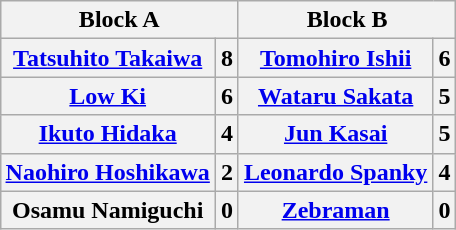<table class="wikitable" style="margin: 1em auto 1em auto">
<tr>
<th colspan="2">Block A</th>
<th colspan="2">Block B</th>
</tr>
<tr>
<th><a href='#'>Tatsuhito Takaiwa</a></th>
<th>8</th>
<th><a href='#'>Tomohiro Ishii</a></th>
<th>6</th>
</tr>
<tr>
<th><a href='#'>Low Ki</a></th>
<th>6</th>
<th><a href='#'>Wataru Sakata</a></th>
<th>5</th>
</tr>
<tr>
<th><a href='#'>Ikuto Hidaka</a></th>
<th>4</th>
<th><a href='#'>Jun Kasai</a></th>
<th>5</th>
</tr>
<tr>
<th><a href='#'>Naohiro Hoshikawa</a></th>
<th>2</th>
<th><a href='#'>Leonardo Spanky</a></th>
<th>4</th>
</tr>
<tr>
<th>Osamu Namiguchi</th>
<th>0</th>
<th><a href='#'>Zebraman</a></th>
<th>0</th>
</tr>
</table>
